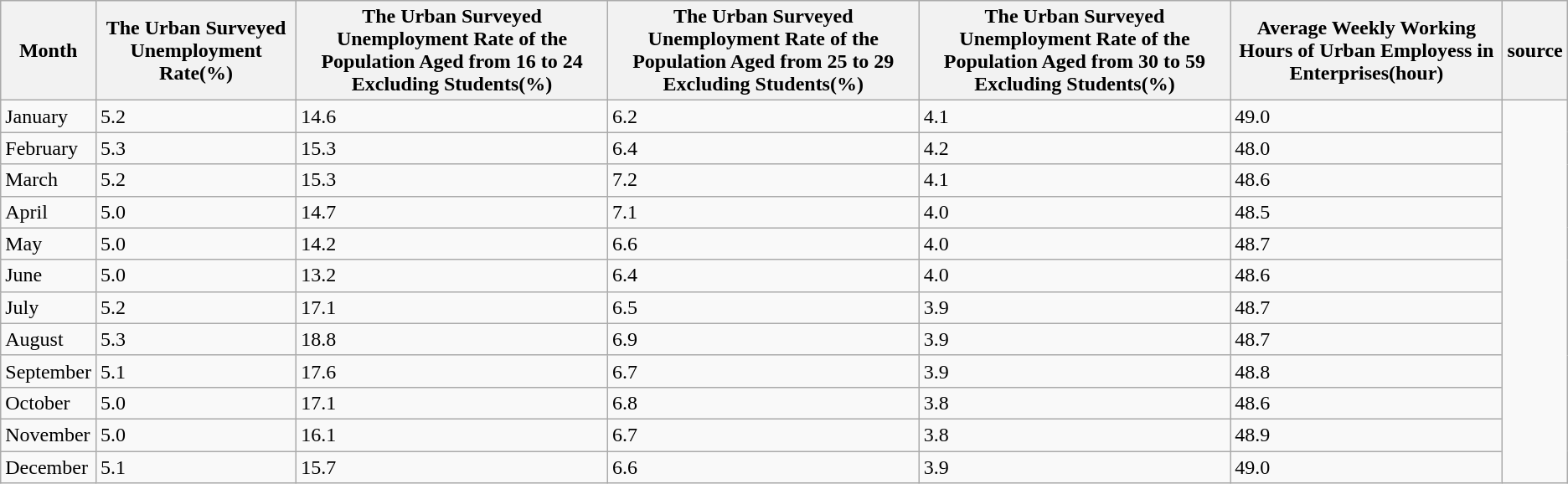<table class="wikitable">
<tr>
<th>Month</th>
<th>The Urban Surveyed Unemployment Rate(%)</th>
<th>The Urban Surveyed Unemployment Rate of the Population Aged from 16 to 24 Excluding Students(%)</th>
<th>The Urban Surveyed Unemployment Rate of the Population Aged from 25 to 29 Excluding Students(%)</th>
<th>The Urban Surveyed Unemployment Rate of the Population Aged from 30 to 59 Excluding Students(%)</th>
<th>Average Weekly Working Hours of Urban Employess in Enterprises(hour)</th>
<th>source</th>
</tr>
<tr>
<td>January</td>
<td>5.2</td>
<td>14.6</td>
<td>6.2</td>
<td>4.1</td>
<td>49.0</td>
<td rowspan="12"></td>
</tr>
<tr>
<td>February</td>
<td>5.3</td>
<td>15.3</td>
<td>6.4</td>
<td>4.2</td>
<td>48.0</td>
</tr>
<tr>
<td>March</td>
<td>5.2</td>
<td>15.3</td>
<td>7.2</td>
<td>4.1</td>
<td>48.6</td>
</tr>
<tr>
<td>April</td>
<td>5.0</td>
<td>14.7</td>
<td>7.1</td>
<td>4.0</td>
<td>48.5</td>
</tr>
<tr>
<td>May</td>
<td>5.0</td>
<td>14.2</td>
<td>6.6</td>
<td>4.0</td>
<td>48.7</td>
</tr>
<tr>
<td>June</td>
<td>5.0</td>
<td>13.2</td>
<td>6.4</td>
<td>4.0</td>
<td>48.6</td>
</tr>
<tr>
<td>July</td>
<td>5.2</td>
<td>17.1</td>
<td>6.5</td>
<td>3.9</td>
<td>48.7</td>
</tr>
<tr>
<td>August</td>
<td>5.3</td>
<td>18.8</td>
<td>6.9</td>
<td>3.9</td>
<td>48.7</td>
</tr>
<tr>
<td>September</td>
<td>5.1</td>
<td>17.6</td>
<td>6.7</td>
<td>3.9</td>
<td>48.8</td>
</tr>
<tr>
<td>October</td>
<td>5.0</td>
<td>17.1</td>
<td>6.8</td>
<td>3.8</td>
<td>48.6</td>
</tr>
<tr>
<td>November</td>
<td>5.0</td>
<td>16.1</td>
<td>6.7</td>
<td>3.8</td>
<td>48.9</td>
</tr>
<tr>
<td>December</td>
<td>5.1</td>
<td>15.7</td>
<td>6.6</td>
<td>3.9</td>
<td>49.0</td>
</tr>
</table>
